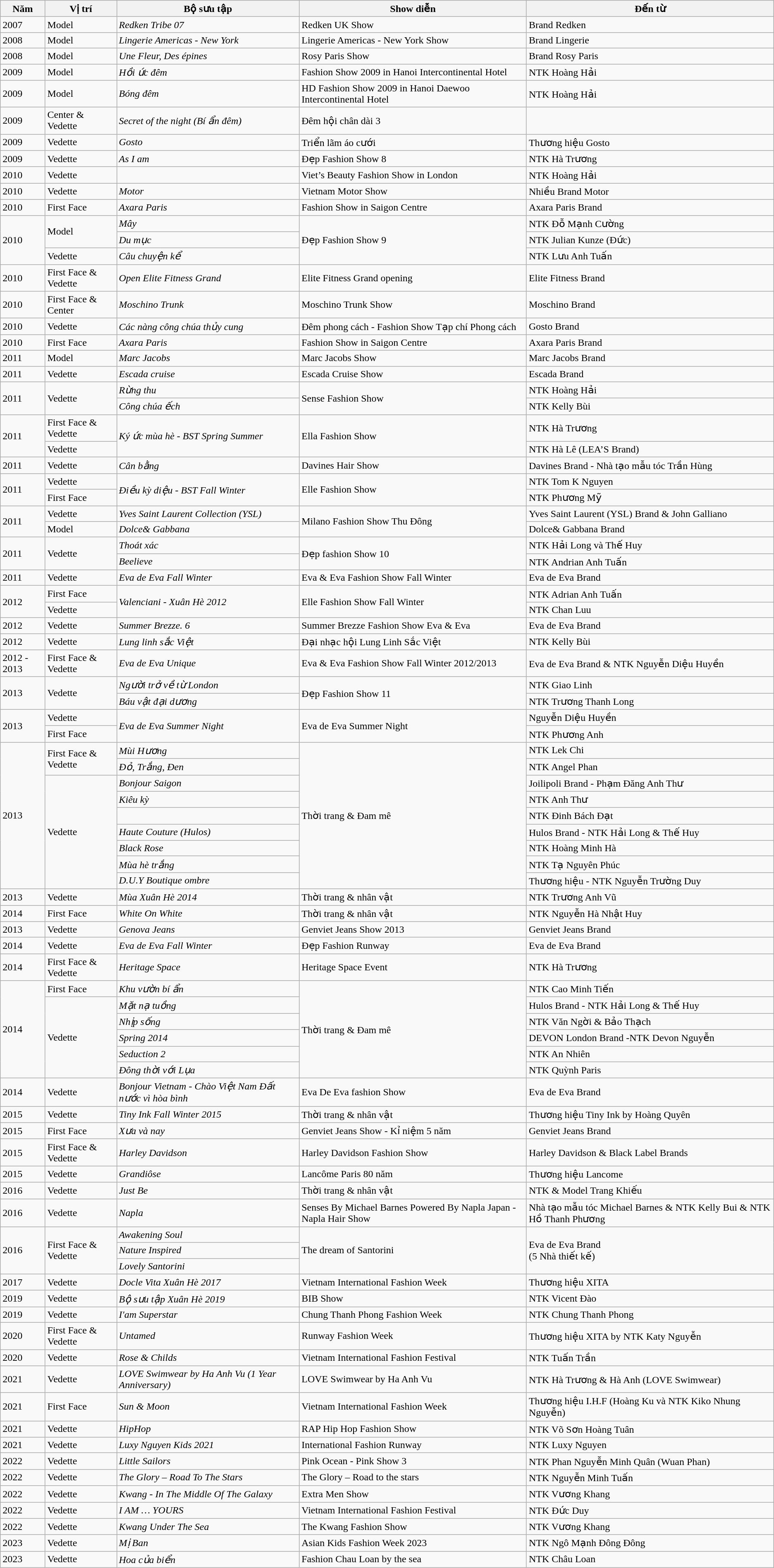<table class="wikitable">
<tr>
<th>Năm</th>
<th>Vị trí</th>
<th>Bộ sưu tập</th>
<th>Show diễn</th>
<th>Đến từ</th>
</tr>
<tr>
<td>2007</td>
<td>Model</td>
<td><em>Redken Tribe 07</em></td>
<td>Redken UK Show</td>
<td>Brand Redken</td>
</tr>
<tr>
<td>2008</td>
<td>Model</td>
<td><em>Lingerie Americas - New York</em></td>
<td>Lingerie Americas - New York Show</td>
<td>Brand Lingerie</td>
</tr>
<tr>
<td>2008</td>
<td>Model</td>
<td><em>Une Fleur, Des épines</em></td>
<td>Rosy Paris Show</td>
<td>Brand Rosy Paris</td>
</tr>
<tr>
<td>2009</td>
<td>Model</td>
<td><em>Hồi ức đêm</em></td>
<td>Fashion Show 2009 in Hanoi Intercontinental Hotel</td>
<td>NTK Hoàng Hải</td>
</tr>
<tr>
<td>2009</td>
<td>Model</td>
<td><em>Bóng đêm</em></td>
<td>HD Fashion Show 2009 in Hanoi Daewoo Intercontinental Hotel</td>
<td>NTK Hoàng Hải</td>
</tr>
<tr>
<td>2009</td>
<td>Center & Vedette</td>
<td><em>Secret of the night (Bí ẩn đêm)</em></td>
<td>Đêm hội chân dài 3</td>
<td></td>
</tr>
<tr>
<td>2009</td>
<td>Vedette</td>
<td><em>Gosto</em></td>
<td>Triển lãm áo cưới</td>
<td>Thương hiệu Gosto</td>
</tr>
<tr>
<td>2009</td>
<td>Vedette</td>
<td><em>As I am</em></td>
<td>Đẹp Fashion Show 8</td>
<td>NTK Hà Trương</td>
</tr>
<tr>
<td>2010</td>
<td>Vedette</td>
<td></td>
<td>Viet’s Beauty Fashion Show in London</td>
<td>NTK Hoàng Hải</td>
</tr>
<tr>
<td>2010</td>
<td>Vedette</td>
<td><em>Motor</em></td>
<td>Vietnam Motor Show</td>
<td>Nhiều Brand Motor</td>
</tr>
<tr>
<td>2010</td>
<td>First Face</td>
<td><em>Axara Paris</em></td>
<td>Fashion Show in Saigon Centre</td>
<td>Axara Paris Brand</td>
</tr>
<tr>
<td rowspan="3">2010</td>
<td rowspan="2">Model</td>
<td><em>Mây</em></td>
<td rowspan="3">Đẹp Fashion Show 9</td>
<td>NTK Đỗ Mạnh Cường</td>
</tr>
<tr>
<td><em>Du mục</em></td>
<td>NTK Julian Kunze (Đức)</td>
</tr>
<tr>
<td>Vedette</td>
<td><em>Câu chuyện kể</em></td>
<td>NTK Lưu Anh Tuấn</td>
</tr>
<tr>
<td>2010</td>
<td>First Face & Vedette</td>
<td><em>Open Elite Fitness Grand</em></td>
<td>Elite Fitness Grand opening</td>
<td>Elite Fitness Brand</td>
</tr>
<tr>
<td>2010</td>
<td>First Face & Center</td>
<td><em>Moschino Trunk</em></td>
<td>Moschino Trunk Show</td>
<td>Moschino Brand</td>
</tr>
<tr>
<td>2010</td>
<td>Vedette</td>
<td><em>Các nàng công chúa thủy cung</em></td>
<td>Đêm phong cách - Fashion Show Tạp chí Phong cách</td>
<td>Gosto Brand</td>
</tr>
<tr>
<td>2010</td>
<td>First Face</td>
<td><em>Axara Paris</em></td>
<td>Fashion Show in Saigon Centre</td>
<td>Axara Paris Brand</td>
</tr>
<tr>
<td>2011</td>
<td>Model</td>
<td><em>Marc Jacobs</em></td>
<td>Marc Jacobs Show</td>
<td>Marc Jacobs Brand</td>
</tr>
<tr>
<td>2011</td>
<td>Vedette</td>
<td><em>Escada cruise</em></td>
<td>Escada Cruise Show</td>
<td>Escada Brand</td>
</tr>
<tr>
<td rowspan="2">2011</td>
<td rowspan="2">Vedette</td>
<td><em>Rừng thu</em></td>
<td rowspan="2">Sense Fashion Show</td>
<td>NTK Hoàng Hải</td>
</tr>
<tr>
<td><em>Công chúa ếch</em></td>
<td>NTK Kelly Bùi</td>
</tr>
<tr>
<td rowspan="2">2011</td>
<td>First Face & Vedette</td>
<td rowspan="2"><em>Ký ức mùa hè - BST Spring Summer</em></td>
<td rowspan="2">Ella Fashion Show</td>
<td>NTK Hà Trương</td>
</tr>
<tr>
<td>Vedette</td>
<td>NTK Hà Lê (LEA’S Brand)</td>
</tr>
<tr>
<td>2011</td>
<td>Vedette</td>
<td><em>Cân bằng</em></td>
<td>Davines Hair Show</td>
<td>Davines Brand - Nhà tạo mẫu tóc Trần Hùng</td>
</tr>
<tr>
<td rowspan="2">2011</td>
<td>Vedette</td>
<td rowspan="2"><em>Điều kỳ diệu - BST Fall Winter</em></td>
<td rowspan="2">Elle Fashion Show</td>
<td>NTK Tom K Nguyen</td>
</tr>
<tr>
<td>First Face</td>
<td>NTK Phương Mỹ</td>
</tr>
<tr>
<td rowspan="2">2011</td>
<td>Vedette</td>
<td><em>Yves Saint Laurent Collection (YSL)</em></td>
<td rowspan="2">Milano Fashion Show Thu Đông</td>
<td>Yves Saint Laurent (YSL) Brand & John Galliano</td>
</tr>
<tr>
<td>Model</td>
<td><em>Dolce& Gabbana</em></td>
<td>Dolce& Gabbana Brand</td>
</tr>
<tr>
<td rowspan="2">2011</td>
<td rowspan="2">Vedette</td>
<td><em>Thoát xác</em></td>
<td rowspan="2">Đẹp fashion Show 10</td>
<td>NTK Hải Long và Thế Huy</td>
</tr>
<tr>
<td><em>Beelieve</em></td>
<td>NTK Andrian Anh Tuấn</td>
</tr>
<tr>
<td>2011</td>
<td>Vedette</td>
<td><em>Eva de Eva Fall Winter</em></td>
<td>Eva & Eva Fashion Show Fall Winter</td>
<td>Eva de Eva Brand</td>
</tr>
<tr>
<td rowspan="2">2012</td>
<td>First Face</td>
<td rowspan="2"><em>Valenciani - Xuân Hè 2012</em></td>
<td rowspan="2">Elle Fashion Show Fall Winter</td>
<td>NTK Adrian Anh Tuấn</td>
</tr>
<tr>
<td>Vedette</td>
<td>NTK Chan Luu</td>
</tr>
<tr>
<td>2012</td>
<td>Vedette</td>
<td><em>Summer Brezze. 6</em></td>
<td>Summer Brezze Fashion Show Eva & Eva</td>
<td>Eva de Eva Brand</td>
</tr>
<tr>
<td>2012</td>
<td>Vedette</td>
<td><em>Lung linh sắc Việt</em></td>
<td>Đại nhạc hội Lung Linh Sắc Việt</td>
<td>NTK Kelly Bùi</td>
</tr>
<tr>
<td>2012 - 2013</td>
<td>First Face & Vedette</td>
<td><em>Eva de Eva Unique</em></td>
<td>Eva & Eva Fashion Show Fall Winter 2012/2013</td>
<td>Eva de Eva Brand & NTK Nguyễn Diệu Huyền</td>
</tr>
<tr>
<td rowspan="2">2013</td>
<td rowspan="2">Vedette</td>
<td><em>Người trở về từ London</em></td>
<td rowspan="2">Đẹp Fashion Show 11</td>
<td>NTK Giao Linh</td>
</tr>
<tr>
<td><em>Báu vật đại dương</em></td>
<td>NTK Trương Thanh Long</td>
</tr>
<tr>
<td rowspan="2">2013</td>
<td>Vedette</td>
<td rowspan="2"><em>Eva de Eva Summer Night</em></td>
<td rowspan="2">Eva de Eva Summer Night</td>
<td>Nguyễn Diệu Huyền</td>
</tr>
<tr>
<td>First Face</td>
<td>NTK Phương Anh</td>
</tr>
<tr>
<td rowspan="9">2013</td>
<td rowspan="2">First Face & Vedette</td>
<td><em>Mùi Hương</em></td>
<td rowspan="9">Thời trang & Đam mê</td>
<td>NTK Lek Chi</td>
</tr>
<tr>
<td><em>Đỏ, Trắng, Đen</em></td>
<td>NTK Angel Phan</td>
</tr>
<tr>
<td rowspan="7">Vedette</td>
<td><em>Bonjour Saigon</em></td>
<td>Joilipoli Brand - Phạm Đăng Anh Thư</td>
</tr>
<tr>
<td><em>Kiêu kỳ</em></td>
<td>NTK Anh Thư</td>
</tr>
<tr>
<td></td>
<td>NTK Đinh Bách Đạt</td>
</tr>
<tr>
<td><em>Haute Couture (Hulos)</em></td>
<td>Hulos Brand - NTK Hải Long & Thế Huy</td>
</tr>
<tr>
<td><em>Black Rose</em></td>
<td>NTK Hoàng Minh Hà</td>
</tr>
<tr>
<td><em>Mùa hè trắng</em></td>
<td>NTK Tạ Nguyên Phúc</td>
</tr>
<tr>
<td><em>D.U.Y Boutique ombre</em></td>
<td>Thương hiệu - NTK Nguyễn Trường Duy</td>
</tr>
<tr>
<td>2013</td>
<td>Vedette</td>
<td><em>Mùa Xuân Hè 2014</em></td>
<td>Thời trang & nhân vật</td>
<td>NTK Trương Anh Vũ</td>
</tr>
<tr>
<td>2014</td>
<td>First Face</td>
<td><em>White On White</em></td>
<td>Thời trang & nhân vật</td>
<td>NTK Nguyễn Hà Nhật Huy</td>
</tr>
<tr>
<td>2013</td>
<td>Vedette</td>
<td><em>Genova Jeans</em></td>
<td>Genviet Jeans Show 2013</td>
<td>Genviet Jeans Brand</td>
</tr>
<tr>
<td>2014</td>
<td>Vedette</td>
<td><em>Eva de Eva Fall Winter</em></td>
<td>Đẹp Fashion Runway</td>
<td>Eva de Eva Brand</td>
</tr>
<tr>
<td>2014</td>
<td>First Face & Vedette</td>
<td><em>Heritage Space</em></td>
<td>Heritage Space Event</td>
<td>NTK Hà Trương</td>
</tr>
<tr>
<td rowspan="6">2014</td>
<td>First Face</td>
<td><em>Khu vườn bí ẩn</em></td>
<td rowspan="6">Thời trang & Đam mê</td>
<td>NTK Cao Minh Tiến</td>
</tr>
<tr>
<td rowspan="5">Vedette</td>
<td><em>Mặt nạ tuồng</em></td>
<td>Hulos Brand - NTK Hải Long & Thế Huy</td>
</tr>
<tr>
<td><em>Nhịp sống</em></td>
<td>NTK Văn Ngời & Bảo Thạch</td>
</tr>
<tr>
<td><em>Spring 2014</em></td>
<td>DEVON London Brand -NTK Devon Nguyễn</td>
</tr>
<tr>
<td><em>Seduction 2</em></td>
<td>NTK An Nhiên</td>
</tr>
<tr>
<td><em>Đông thời với Lụa</em></td>
<td>NTK Quỳnh Paris</td>
</tr>
<tr>
<td>2014</td>
<td>Vedette</td>
<td><em>Bonjour Vietnam - Chào Việt Nam Đất nước vì hòa bình</em></td>
<td>Eva De Eva fashion Show</td>
<td>Eva de Eva Brand</td>
</tr>
<tr>
<td>2015</td>
<td>Vedette</td>
<td><em>Tiny Ink Fall Winter 2015</em></td>
<td>Thời trang & nhân vật</td>
<td>Thương hiệu Tiny Ink by Hoàng Quyên</td>
</tr>
<tr>
<td>2015</td>
<td>First Face</td>
<td><em>Xưa và nay</em></td>
<td>Genviet Jeans Show - Kỉ niệm 5 năm</td>
<td>Genviet Jeans Brand</td>
</tr>
<tr>
<td>2015</td>
<td>First Face & Vedette</td>
<td><em>Harley Davidson</em></td>
<td>Harley Davidson Fashion Show</td>
<td>Harley Davidson & Black Label Brands</td>
</tr>
<tr>
<td>2015</td>
<td>Vedette</td>
<td><em>Grandiôse</em></td>
<td>Lancôme Paris 80 năm</td>
<td>Thương hiệu Lancome</td>
</tr>
<tr>
<td>2016</td>
<td>Vedette</td>
<td><em>Just Be</em></td>
<td>Thời trang & nhân vật</td>
<td>NTK & Model Trang Khiếu</td>
</tr>
<tr>
<td>2016</td>
<td>Vedette</td>
<td><em>Napla</em></td>
<td>Senses By Michael Barnes Powered By Napla Japan - Napla Hair Show</td>
<td>Nhà tạo mẫu tóc Michael Barnes & NTK Kelly Bui & NTK Hồ Thanh Phương</td>
</tr>
<tr>
<td rowspan="3">2016</td>
<td rowspan="3">First Face & Vedette</td>
<td><em>Awakening Soul</em></td>
<td rowspan="3">The dream of Santorini</td>
<td rowspan="3">Eva de Eva Brand<br>(5 Nhà thiết kế)</td>
</tr>
<tr>
<td><em>Nature Inspired</em></td>
</tr>
<tr>
<td><em>Lovely Santorini</em></td>
</tr>
<tr>
<td>2017</td>
<td>Vedette</td>
<td><em>Docle Vita Xuân Hè 2017</em></td>
<td>Vietnam International Fashion Week</td>
<td>Thương hiệu XITA</td>
</tr>
<tr>
<td>2019</td>
<td>Vedette</td>
<td><em>Bộ sưu tập Xuân Hè 2019</em></td>
<td>BIB Show</td>
<td>NTK Vicent Đào</td>
</tr>
<tr>
<td>2019</td>
<td>Vedette</td>
<td><em>I'am Superstar</em></td>
<td>Chung Thanh Phong Fashion Week</td>
<td>NTK Chung Thanh Phong</td>
</tr>
<tr>
<td>2020</td>
<td>First Face & Vedette</td>
<td><em>Untamed</em></td>
<td>Runway Fashion Week</td>
<td>Thương hiệu XITA by NTK Katy Nguyễn</td>
</tr>
<tr>
<td>2020</td>
<td>Vedette</td>
<td><em>Rose & Childs</em></td>
<td>Vietnam International Fashion Festival</td>
<td>NTK Tuấn Trần</td>
</tr>
<tr>
<td>2021</td>
<td>Vedette</td>
<td><em>LOVE Swimwear by Ha Anh Vu (1 Year Anniversary)</em></td>
<td>LOVE Swimwear by Ha Anh Vu</td>
<td>NTK Hà Trương & Hà Anh (LOVE Swimwear)</td>
</tr>
<tr>
<td>2021</td>
<td>First Face</td>
<td><em>Sun & Moon</em></td>
<td>Vietnam International Fashion Week</td>
<td>Thương hiệu I.H.F (Hoàng Ku và NTK Kiko Nhung Nguyễn)</td>
</tr>
<tr>
<td>2021</td>
<td>Vedette</td>
<td><em>HipHop</em></td>
<td>RAP Hip Hop Fashion Show</td>
<td>NTK Võ Sơn Hoàng Tuân</td>
</tr>
<tr>
<td>2021</td>
<td>Vedette</td>
<td><em>Luxy Nguyen Kids 2021</em></td>
<td>International Fashion Runway</td>
<td>NTK Luxy Nguyen</td>
</tr>
<tr>
<td>2022</td>
<td>Vedette</td>
<td><em>Little Sailors</em></td>
<td>Pink Ocean - Pink Show 3</td>
<td>NTK Phan Nguyễn Minh Quân (Wuan Phan)</td>
</tr>
<tr>
<td>2022</td>
<td>Vedette</td>
<td><em>The Glory – Road To The Stars</em></td>
<td>The Glory – Road to the stars</td>
<td>NTK Nguyễn Minh Tuấn</td>
</tr>
<tr>
<td>2022</td>
<td>Vedette</td>
<td><em>Kwang - In The Middle Of The Galaxy</em></td>
<td>Extra Men Show</td>
<td>NTK Vương Khang</td>
</tr>
<tr>
<td>2022</td>
<td>Vedette</td>
<td><em>I AM … YOURS</em></td>
<td>Vietnam International Fashion Festival</td>
<td>NTK Đức Duy</td>
</tr>
<tr>
<td>2022</td>
<td>Vedette</td>
<td><em>Kwang Under The Sea</em></td>
<td>The Kwang Fashion Show</td>
<td>NTK Vương Khang</td>
</tr>
<tr>
<td>2023</td>
<td>Vedette</td>
<td><em>Mị Ban</em></td>
<td>Asian Kids Fashion Week 2023</td>
<td>NTK Ngô Mạnh Đông Đông</td>
</tr>
<tr>
<td>2023</td>
<td>Vedette</td>
<td><em>Hoa của biển</em></td>
<td>Fashion Chau Loan by the sea</td>
<td>NTK Châu Loan</td>
</tr>
</table>
